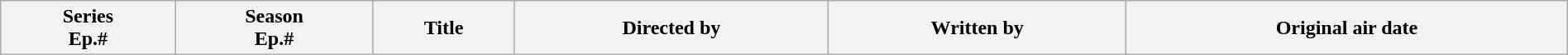<table class="wikitable plainrowheaders" style="width:100%; margin:auto;">
<tr>
<th>Series<br>Ep.#</th>
<th>Season<br>Ep.#</th>
<th>Title</th>
<th>Directed by</th>
<th>Written by</th>
<th>Original air date<br>











</th>
</tr>
</table>
